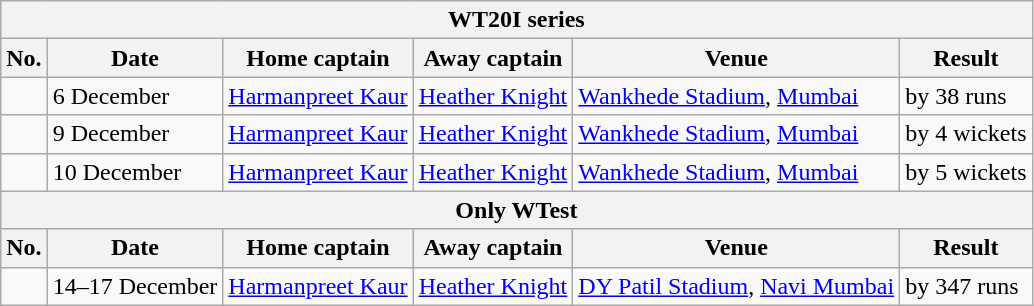<table class="wikitable">
<tr>
<th colspan="9">WT20I series</th>
</tr>
<tr>
<th>No.</th>
<th>Date</th>
<th>Home captain</th>
<th>Away captain</th>
<th>Venue</th>
<th>Result</th>
</tr>
<tr>
<td></td>
<td>6 December</td>
<td><a href='#'>Harmanpreet Kaur</a></td>
<td><a href='#'>Heather Knight</a></td>
<td><a href='#'>Wankhede Stadium</a>, <a href='#'>Mumbai</a></td>
<td> by 38 runs</td>
</tr>
<tr>
<td></td>
<td>9 December</td>
<td><a href='#'>Harmanpreet Kaur</a></td>
<td><a href='#'>Heather Knight</a></td>
<td><a href='#'>Wankhede Stadium</a>, <a href='#'>Mumbai</a></td>
<td> by 4 wickets</td>
</tr>
<tr>
<td></td>
<td>10 December</td>
<td><a href='#'>Harmanpreet Kaur</a></td>
<td><a href='#'>Heather Knight</a></td>
<td><a href='#'>Wankhede Stadium</a>, <a href='#'>Mumbai</a></td>
<td> by 5 wickets</td>
</tr>
<tr>
<th colspan="9">Only WTest</th>
</tr>
<tr>
<th>No.</th>
<th>Date</th>
<th>Home captain</th>
<th>Away captain</th>
<th>Venue</th>
<th>Result</th>
</tr>
<tr>
<td></td>
<td>14–17 December</td>
<td><a href='#'>Harmanpreet Kaur</a></td>
<td><a href='#'>Heather Knight</a></td>
<td><a href='#'>DY Patil Stadium</a>, <a href='#'>Navi Mumbai</a></td>
<td> by 347 runs</td>
</tr>
</table>
